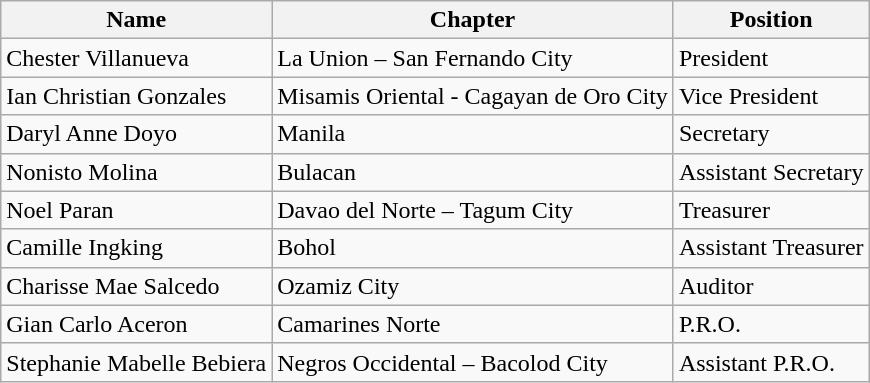<table class="wikitable">
<tr>
<th>Name</th>
<th>Chapter</th>
<th>Position</th>
</tr>
<tr>
<td>Chester Villanueva</td>
<td>La Union – San Fernando City</td>
<td>President</td>
</tr>
<tr>
<td>Ian Christian Gonzales</td>
<td>Misamis Oriental - Cagayan de Oro City</td>
<td>Vice President</td>
</tr>
<tr>
<td>Daryl Anne Doyo</td>
<td>Manila</td>
<td>Secretary</td>
</tr>
<tr>
<td>Nonisto Molina</td>
<td>Bulacan</td>
<td>Assistant Secretary</td>
</tr>
<tr>
<td>Noel Paran</td>
<td>Davao del Norte – Tagum City</td>
<td>Treasurer</td>
</tr>
<tr>
<td>Camille Ingking</td>
<td>Bohol</td>
<td>Assistant Treasurer</td>
</tr>
<tr>
<td>Charisse Mae Salcedo</td>
<td>Ozamiz City</td>
<td>Auditor</td>
</tr>
<tr>
<td>Gian Carlo Aceron</td>
<td>Camarines Norte</td>
<td>P.R.O.</td>
</tr>
<tr>
<td>Stephanie Mabelle Bebiera</td>
<td>Negros Occidental – Bacolod City</td>
<td>Assistant P.R.O.</td>
</tr>
</table>
